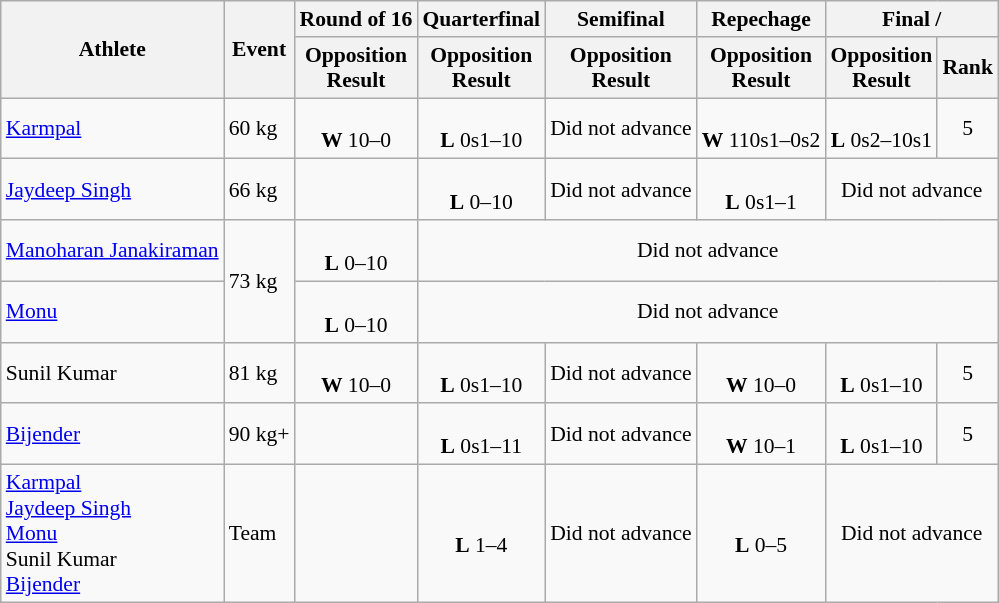<table class=wikitable style="text-align:center; font-size:90%">
<tr>
<th rowspan=2>Athlete</th>
<th rowspan=2>Event</th>
<th>Round of 16</th>
<th>Quarterfinal</th>
<th>Semifinal</th>
<th>Repechage</th>
<th colspan=2>Final / </th>
</tr>
<tr>
<th>Opposition<br>Result</th>
<th>Opposition<br>Result</th>
<th>Opposition<br>Result</th>
<th>Opposition<br>Result</th>
<th>Opposition<br>Result</th>
<th>Rank</th>
</tr>
<tr>
<td align=left><a href='#'>Karmpal</a></td>
<td align=left>60 kg</td>
<td><br><strong>W</strong> 10–0</td>
<td><br><strong>L</strong> 0s1–10</td>
<td>Did not advance</td>
<td><br><strong>W</strong> 110s1–0s2</td>
<td><br><strong>L</strong> 0s2–10s1</td>
<td>5</td>
</tr>
<tr>
<td align=left><a href='#'>Jaydeep Singh</a></td>
<td align=left>66 kg</td>
<td></td>
<td><br><strong>L</strong> 0–10</td>
<td>Did not advance</td>
<td><br><strong>L</strong> 0s1–1</td>
<td colspan=2>Did not advance</td>
</tr>
<tr>
<td align=left><a href='#'>Manoharan Janakiraman</a></td>
<td align=left rowspan=2>73 kg</td>
<td><br><strong>L</strong> 0–10</td>
<td colspan=5>Did not advance</td>
</tr>
<tr>
<td align=left><a href='#'>Monu</a></td>
<td><br><strong>L</strong> 0–10</td>
<td colspan=5>Did not advance</td>
</tr>
<tr>
<td align=left>Sunil Kumar</td>
<td align=left>81 kg</td>
<td><br><strong>W</strong> 10–0</td>
<td><br><strong>L</strong> 0s1–10</td>
<td>Did not advance</td>
<td><br><strong>W</strong> 10–0</td>
<td><br><strong>L</strong> 0s1–10</td>
<td>5</td>
</tr>
<tr>
<td align=left><a href='#'>Bijender</a></td>
<td align=left>90 kg+</td>
<td></td>
<td><br><strong>L</strong> 0s1–11</td>
<td>Did not advance</td>
<td><br><strong>W</strong> 10–1</td>
<td><br><strong>L</strong> 0s1–10</td>
<td>5</td>
</tr>
<tr>
<td align=left><a href='#'>Karmpal</a><br><a href='#'>Jaydeep Singh</a><br><a href='#'>Monu</a><br>Sunil Kumar<br><a href='#'>Bijender</a></td>
<td align=left>Team</td>
<td></td>
<td><br><strong>L</strong> 1–4</td>
<td>Did not advance</td>
<td><br><strong>L</strong> 0–5</td>
<td colspan=2>Did not advance</td>
</tr>
</table>
